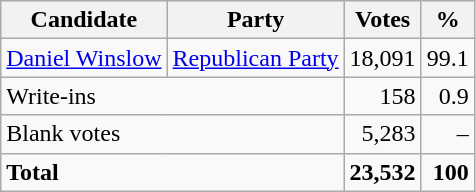<table class=wikitable style=text-align:right>
<tr>
<th>Candidate</th>
<th>Party</th>
<th>Votes</th>
<th>%</th>
</tr>
<tr>
<td align=left><a href='#'>Daniel Winslow</a></td>
<td align=left><a href='#'>Republican Party</a></td>
<td>18,091</td>
<td>99.1</td>
</tr>
<tr>
<td align=left colspan=2>Write-ins</td>
<td>158</td>
<td>0.9</td>
</tr>
<tr>
<td align=left colspan=2>Blank votes</td>
<td>5,283</td>
<td>–</td>
</tr>
<tr>
<td align=left colspan=2><strong>Total</strong></td>
<td><strong>23,532</strong></td>
<td><strong>100</strong></td>
</tr>
</table>
